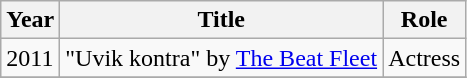<table class = "wikitable sortable">
<tr>
<th>Year</th>
<th>Title</th>
<th class = "unsortable">Role</th>
</tr>
<tr>
<td>2011</td>
<td>"Uvik kontra" by <a href='#'>The Beat Fleet</a></td>
<td>Actress</td>
</tr>
<tr>
</tr>
</table>
